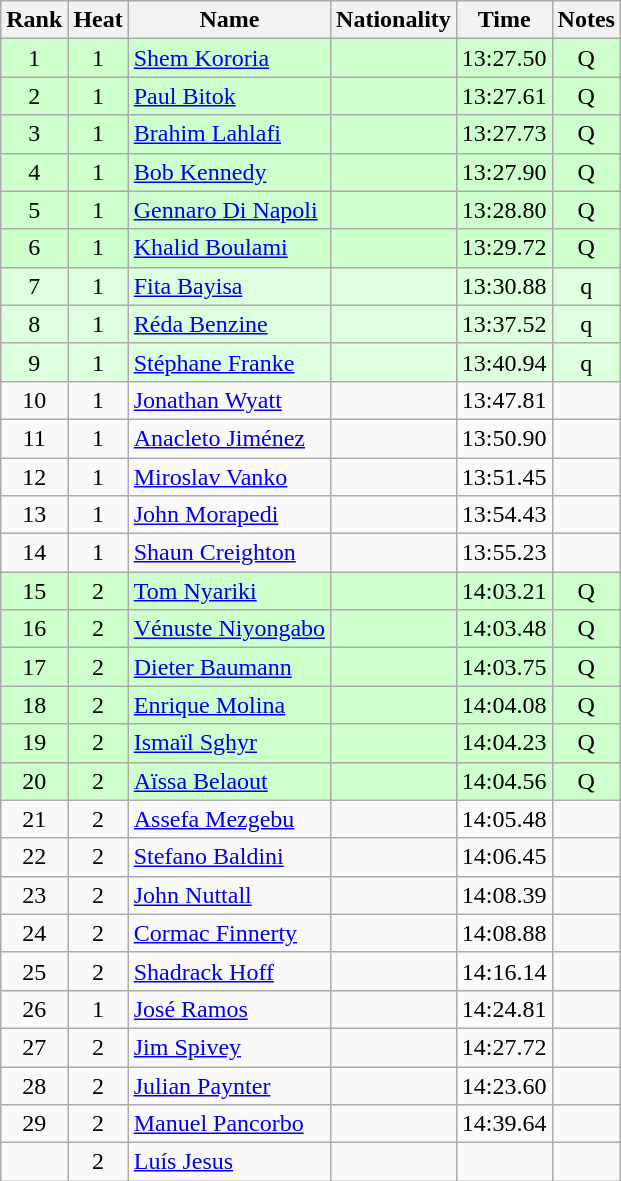<table class="wikitable sortable" style="text-align:center">
<tr>
<th>Rank</th>
<th>Heat</th>
<th>Name</th>
<th>Nationality</th>
<th>Time</th>
<th>Notes</th>
</tr>
<tr bgcolor=ccffcc>
<td>1</td>
<td>1</td>
<td align=left><a href='#'>Shem Kororia</a></td>
<td align=left></td>
<td>13:27.50</td>
<td>Q</td>
</tr>
<tr bgcolor=ccffcc>
<td>2</td>
<td>1</td>
<td align=left><a href='#'>Paul Bitok</a></td>
<td align=left></td>
<td>13:27.61</td>
<td>Q</td>
</tr>
<tr bgcolor=ccffcc>
<td>3</td>
<td>1</td>
<td align=left><a href='#'>Brahim Lahlafi</a></td>
<td align=left></td>
<td>13:27.73</td>
<td>Q</td>
</tr>
<tr bgcolor=ccffcc>
<td>4</td>
<td>1</td>
<td align=left><a href='#'>Bob Kennedy</a></td>
<td align=left></td>
<td>13:27.90</td>
<td>Q</td>
</tr>
<tr bgcolor=ccffcc>
<td>5</td>
<td>1</td>
<td align=left><a href='#'>Gennaro Di Napoli</a></td>
<td align=left></td>
<td>13:28.80</td>
<td>Q</td>
</tr>
<tr bgcolor=ccffcc>
<td>6</td>
<td>1</td>
<td align=left><a href='#'>Khalid Boulami</a></td>
<td align=left></td>
<td>13:29.72</td>
<td>Q</td>
</tr>
<tr bgcolor=ddffdd>
<td>7</td>
<td>1</td>
<td align=left><a href='#'>Fita Bayisa</a></td>
<td align=left></td>
<td>13:30.88</td>
<td>q</td>
</tr>
<tr bgcolor=ddffdd>
<td>8</td>
<td>1</td>
<td align=left><a href='#'>Réda Benzine</a></td>
<td align=left></td>
<td>13:37.52</td>
<td>q</td>
</tr>
<tr bgcolor=ddffdd>
<td>9</td>
<td>1</td>
<td align=left><a href='#'>Stéphane Franke</a></td>
<td align=left></td>
<td>13:40.94</td>
<td>q</td>
</tr>
<tr>
<td>10</td>
<td>1</td>
<td align=left><a href='#'>Jonathan Wyatt</a></td>
<td align=left></td>
<td>13:47.81</td>
<td></td>
</tr>
<tr>
<td>11</td>
<td>1</td>
<td align=left><a href='#'>Anacleto Jiménez</a></td>
<td align=left></td>
<td>13:50.90</td>
<td></td>
</tr>
<tr>
<td>12</td>
<td>1</td>
<td align=left><a href='#'>Miroslav Vanko</a></td>
<td align=left></td>
<td>13:51.45</td>
<td></td>
</tr>
<tr>
<td>13</td>
<td>1</td>
<td align=left><a href='#'>John Morapedi</a></td>
<td align=left></td>
<td>13:54.43</td>
<td></td>
</tr>
<tr>
<td>14</td>
<td>1</td>
<td align=left><a href='#'>Shaun Creighton</a></td>
<td align=left></td>
<td>13:55.23</td>
<td></td>
</tr>
<tr bgcolor=ccffcc>
<td>15</td>
<td>2</td>
<td align=left><a href='#'>Tom Nyariki</a></td>
<td align=left></td>
<td>14:03.21</td>
<td>Q</td>
</tr>
<tr bgcolor=ccffcc>
<td>16</td>
<td>2</td>
<td align=left><a href='#'>Vénuste Niyongabo</a></td>
<td align=left></td>
<td>14:03.48</td>
<td>Q</td>
</tr>
<tr bgcolor=ccffcc>
<td>17</td>
<td>2</td>
<td align=left><a href='#'>Dieter Baumann</a></td>
<td align=left></td>
<td>14:03.75</td>
<td>Q</td>
</tr>
<tr bgcolor=ccffcc>
<td>18</td>
<td>2</td>
<td align=left><a href='#'>Enrique Molina</a></td>
<td align=left></td>
<td>14:04.08</td>
<td>Q</td>
</tr>
<tr bgcolor=ccffcc>
<td>19</td>
<td>2</td>
<td align=left><a href='#'>Ismaïl Sghyr</a></td>
<td align=left></td>
<td>14:04.23</td>
<td>Q</td>
</tr>
<tr bgcolor=ccffcc>
<td>20</td>
<td>2</td>
<td align=left><a href='#'>Aïssa Belaout</a></td>
<td align=left></td>
<td>14:04.56</td>
<td>Q</td>
</tr>
<tr>
<td>21</td>
<td>2</td>
<td align=left><a href='#'>Assefa Mezgebu</a></td>
<td align=left></td>
<td>14:05.48</td>
<td></td>
</tr>
<tr>
<td>22</td>
<td>2</td>
<td align=left><a href='#'>Stefano Baldini</a></td>
<td align=left></td>
<td>14:06.45</td>
<td></td>
</tr>
<tr>
<td>23</td>
<td>2</td>
<td align=left><a href='#'>John Nuttall</a></td>
<td align=left></td>
<td>14:08.39</td>
<td></td>
</tr>
<tr>
<td>24</td>
<td>2</td>
<td align=left><a href='#'>Cormac Finnerty</a></td>
<td align=left></td>
<td>14:08.88</td>
<td></td>
</tr>
<tr>
<td>25</td>
<td>2</td>
<td align=left><a href='#'>Shadrack Hoff</a></td>
<td align=left></td>
<td>14:16.14</td>
<td></td>
</tr>
<tr>
<td>26</td>
<td>1</td>
<td align=left><a href='#'>José Ramos</a></td>
<td align=left></td>
<td>14:24.81</td>
<td></td>
</tr>
<tr>
<td>27</td>
<td>2</td>
<td align=left><a href='#'>Jim Spivey</a></td>
<td align=left></td>
<td>14:27.72</td>
<td></td>
</tr>
<tr>
<td>28</td>
<td>2</td>
<td align=left><a href='#'>Julian Paynter</a></td>
<td align=left></td>
<td>14:23.60</td>
<td></td>
</tr>
<tr>
<td>29</td>
<td>2</td>
<td align=left><a href='#'>Manuel Pancorbo</a></td>
<td align=left></td>
<td>14:39.64</td>
<td></td>
</tr>
<tr>
<td></td>
<td>2</td>
<td align=left><a href='#'>Luís Jesus</a></td>
<td align=left></td>
<td></td>
<td></td>
</tr>
</table>
